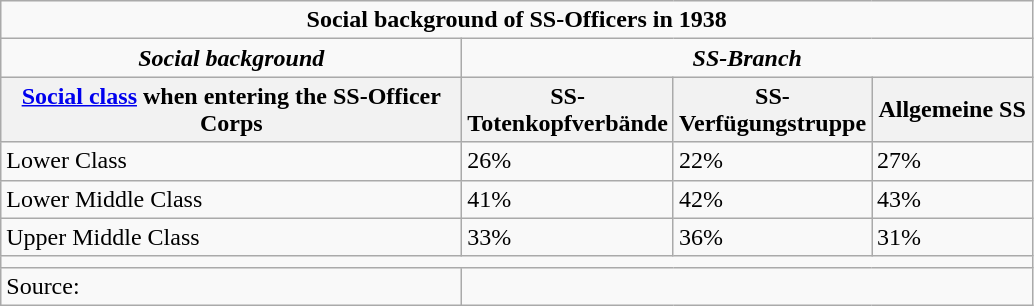<table class="wikitable">
<tr>
<td colspan=4 style="text-align:center;"><strong>Social background of SS-Officers in 1938</strong></td>
</tr>
<tr>
<td colspan=1 style="text-align:center;"><strong><em>Social background</em></strong></td>
<td colspan=3 style="text-align:center;"><strong><em>SS-Branch</em></strong></td>
</tr>
<tr>
<th align="left" width="300"><a href='#'>Social class</a> when entering the SS-Officer Corps</th>
<th align="left" width="100">SS-Totenkopfverbände</th>
<th align="left" width="100">SS-Verfügungstruppe</th>
<th align="left" width="100">Allgemeine SS</th>
</tr>
<tr>
<td>Lower Class </td>
<td>26%</td>
<td>22%</td>
<td>27%</td>
</tr>
<tr>
<td>Lower Middle Class </td>
<td>41%</td>
<td>42%</td>
<td>43%</td>
</tr>
<tr>
<td>Upper Middle Class </td>
<td>33%</td>
<td>36%</td>
<td>31%</td>
</tr>
<tr>
<td colspan=4></td>
</tr>
<tr>
<td>Source:</td>
<td colspan=3></td>
</tr>
</table>
